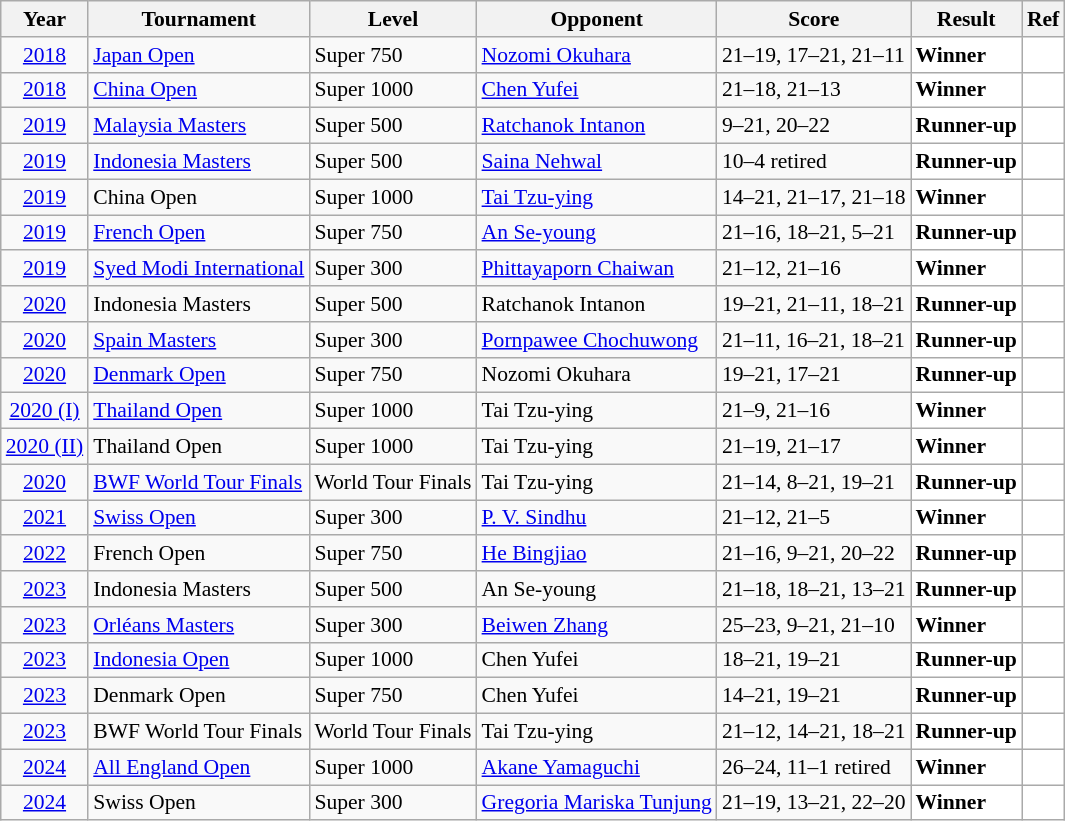<table class="sortable wikitable" style="font-size: 90%;">
<tr>
<th>Year</th>
<th>Tournament</th>
<th>Level</th>
<th>Opponent</th>
<th>Score</th>
<th>Result</th>
<th>Ref</th>
</tr>
<tr>
<td align="center"><a href='#'>2018</a></td>
<td align="left"><a href='#'>Japan Open</a></td>
<td align="left">Super 750</td>
<td align="left"> <a href='#'>Nozomi Okuhara</a></td>
<td align="left">21–19, 17–21, 21–11</td>
<td style="text-align:left; background:white"> <strong>Winner</strong></td>
<td style="text-align:center; background:white"></td>
</tr>
<tr>
<td align="center"><a href='#'>2018</a></td>
<td align="left"><a href='#'>China Open</a></td>
<td align="left">Super 1000</td>
<td align="left"> <a href='#'>Chen Yufei</a></td>
<td align="left">21–18, 21–13</td>
<td style="text-align:left; background:white"> <strong>Winner</strong></td>
<td style="text-align:center; background:white"></td>
</tr>
<tr>
<td align="center"><a href='#'>2019</a></td>
<td align="left"><a href='#'>Malaysia Masters</a></td>
<td align="left">Super 500</td>
<td align="left"> <a href='#'>Ratchanok Intanon</a></td>
<td align="left">9–21, 20–22</td>
<td style="text-align:left; background:white"> <strong>Runner-up</strong></td>
<td style="text-align:center; background:white"></td>
</tr>
<tr>
<td align="center"><a href='#'>2019</a></td>
<td align="left"><a href='#'>Indonesia Masters</a></td>
<td align="left">Super 500</td>
<td align="left"> <a href='#'>Saina Nehwal</a></td>
<td align="left">10–4 retired</td>
<td style="text-align:left; background:white"> <strong>Runner-up</strong></td>
<td style="text-align:center; background:white"></td>
</tr>
<tr>
<td align="center"><a href='#'>2019</a></td>
<td align="left">China Open</td>
<td align="left">Super 1000</td>
<td align="left"> <a href='#'>Tai Tzu-ying</a></td>
<td align="left">14–21, 21–17, 21–18</td>
<td style="text-align:left; background:white"> <strong>Winner</strong></td>
<td style="text-align:center; background:white"></td>
</tr>
<tr>
<td align="center"><a href='#'>2019</a></td>
<td align="left"><a href='#'>French Open</a></td>
<td align="left">Super 750</td>
<td align="left"> <a href='#'>An Se-young</a></td>
<td algin="left">21–16, 18–21, 5–21</td>
<td style="text-align:left; background:white"> <strong>Runner-up</strong></td>
<td style="text-align:center; background:white"></td>
</tr>
<tr>
<td align="center"><a href='#'>2019</a></td>
<td align="left"><a href='#'>Syed Modi International</a></td>
<td align="left">Super 300</td>
<td align="left"> <a href='#'>Phittayaporn Chaiwan</a></td>
<td align="left">21–12, 21–16</td>
<td style="text-align:left; background:white"> <strong>Winner</strong></td>
<td style="text-align:center; background:white"></td>
</tr>
<tr>
<td align="center"><a href='#'>2020</a></td>
<td align="left">Indonesia Masters</td>
<td align="left">Super 500</td>
<td align="left"> Ratchanok Intanon</td>
<td align="left">19–21, 21–11, 18–21</td>
<td style="text-align:left; background:white"> <strong>Runner-up</strong></td>
<td style="text-align:center; background:white"></td>
</tr>
<tr>
<td align="center"><a href='#'>2020</a></td>
<td align="left"><a href='#'>Spain Masters</a></td>
<td align="left">Super 300</td>
<td align="left"> <a href='#'>Pornpawee Chochuwong</a></td>
<td align="left">21–11, 16–21, 18–21</td>
<td style="text-align:left; background:white"> <strong>Runner-up</strong></td>
<td style="text-align:center; background:white"></td>
</tr>
<tr>
<td align="center"><a href='#'>2020</a></td>
<td align="left"><a href='#'>Denmark Open</a></td>
<td align="left">Super 750</td>
<td align="left"> Nozomi Okuhara</td>
<td align="left">19–21, 17–21</td>
<td style="text-align:left; background:white"> <strong>Runner-up</strong></td>
<td style="text-align:center; background:white"></td>
</tr>
<tr>
<td align="center"><a href='#'>2020 (I)</a></td>
<td align="left"><a href='#'>Thailand Open</a></td>
<td align="left">Super 1000</td>
<td align="left"> Tai Tzu-ying</td>
<td align="left">21–9, 21–16</td>
<td style="text-align:left; background:white"> <strong>Winner</strong></td>
<td style="text-align:center; background:white"></td>
</tr>
<tr>
<td align="center"><a href='#'>2020 (II)</a></td>
<td align="left">Thailand Open</td>
<td align="left">Super 1000</td>
<td align="left"> Tai Tzu-ying</td>
<td align="left">21–19, 21–17</td>
<td style="text-align:left; background:white"> <strong>Winner</strong></td>
<td style="text-align:center; background:white"></td>
</tr>
<tr>
<td align="center"><a href='#'>2020</a></td>
<td align="left"><a href='#'>BWF World Tour Finals</a></td>
<td align="left">World Tour Finals</td>
<td align="left"> Tai Tzu-ying</td>
<td align="left">21–14, 8–21, 19–21</td>
<td style="text-align:left; background:white"> <strong>Runner-up</strong></td>
<td style="text-align:center; background:white"></td>
</tr>
<tr>
<td align="center"><a href='#'>2021</a></td>
<td align="left"><a href='#'>Swiss Open</a></td>
<td align="left">Super 300</td>
<td align="left"> <a href='#'>P. V. Sindhu</a></td>
<td align="left">21–12, 21–5</td>
<td style="text-align:left; background:white"> <strong>Winner</strong></td>
<td style="text-align:center; background:white"></td>
</tr>
<tr>
<td align="center"><a href='#'>2022</a></td>
<td align="left">French Open</td>
<td align="left">Super 750</td>
<td align="left"> <a href='#'>He Bingjiao</a></td>
<td align="left">21–16, 9–21, 20–22</td>
<td style="text-align:left; background:white"> <strong>Runner-up</strong></td>
<td style="text-align:center; background:white"></td>
</tr>
<tr>
<td align="center"><a href='#'>2023</a></td>
<td align="left">Indonesia Masters</td>
<td align="left">Super 500</td>
<td align="left"> An Se-young</td>
<td align="left">21–18, 18–21, 13–21</td>
<td style="text-align:left; background:white"> <strong>Runner-up</strong></td>
<td style="text-align:center; background:white"></td>
</tr>
<tr>
<td align="center"><a href='#'>2023</a></td>
<td align="left"><a href='#'>Orléans Masters</a></td>
<td align="left">Super 300</td>
<td align="left"> <a href='#'>Beiwen Zhang</a></td>
<td align="left">25–23, 9–21, 21–10</td>
<td style="text-align:left; background:white"> <strong>Winner</strong></td>
<td style="text-align:center; background:white"></td>
</tr>
<tr>
<td align="center"><a href='#'>2023</a></td>
<td align="left"><a href='#'>Indonesia Open</a></td>
<td align="left">Super 1000</td>
<td align="left"> Chen Yufei</td>
<td align="left">18–21, 19–21</td>
<td style="text-align:left; background:white"> <strong>Runner-up</strong></td>
<td style="text-align:center; background:white"></td>
</tr>
<tr>
<td align="center"><a href='#'>2023</a></td>
<td align="left">Denmark Open</td>
<td align="left">Super 750</td>
<td align="left"> Chen Yufei</td>
<td align="left">14–21, 19–21</td>
<td style="text-align:left; background:white"> <strong>Runner-up</strong></td>
<td style="text-align:center; background:white"></td>
</tr>
<tr>
<td align="center"><a href='#'>2023</a></td>
<td align="left">BWF World Tour Finals</td>
<td align="left">World Tour Finals</td>
<td align="left"> Tai Tzu-ying</td>
<td align="left">21–12, 14–21, 18–21</td>
<td style="text-align:left; background:white"> <strong>Runner-up</strong></td>
<td style="text-align:center; background:white"></td>
</tr>
<tr>
<td align="center"><a href='#'>2024</a></td>
<td align="left"><a href='#'>All England Open</a></td>
<td align="left">Super 1000</td>
<td align="left"> <a href='#'>Akane Yamaguchi</a></td>
<td align="left">26–24, 11–1 retired</td>
<td style="text-align:left; background:white"> <strong>Winner</strong></td>
<td style="text-align:center; background:white"></td>
</tr>
<tr>
<td align="center"><a href='#'>2024</a></td>
<td align="left">Swiss Open</td>
<td align="left">Super 300</td>
<td align="left"> <a href='#'>Gregoria Mariska Tunjung</a></td>
<td align="left">21–19, 13–21, 22–20</td>
<td style="text-align:left; background:white"> <strong>Winner</strong></td>
<td style="text-align:center; background:white"></td>
</tr>
</table>
